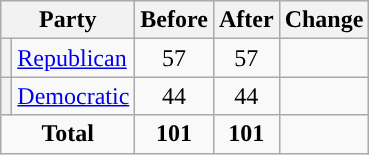<table class="wikitable" style="text-align:center;">
<tr>
<th colspan="2">Party</th>
<th>Before</th>
<th>After</th>
<th>Change</th>
</tr>
<tr>
<th style="background-color:"></th>
<td style="text-align:left;"><a href='#'>Republican</a></td>
<td>57</td>
<td>57</td>
<td></td>
</tr>
<tr>
<th style="background-color:"></th>
<td style="text-align:left;"><a href='#'>Democratic</a></td>
<td>44</td>
<td>44</td>
<td></td>
</tr>
<tr>
<td colspan="2"><strong>Total</strong></td>
<td><strong>101</strong></td>
<td><strong>101</strong></td>
<td></td>
</tr>
</table>
